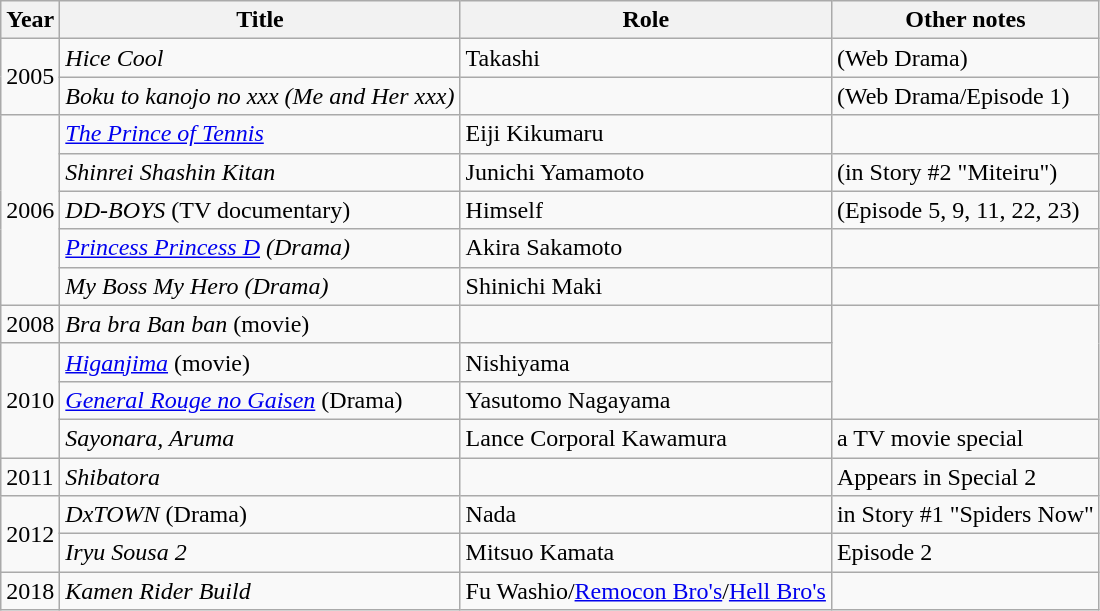<table class="wikitable">
<tr>
<th>Year</th>
<th>Title</th>
<th>Role</th>
<th>Other notes</th>
</tr>
<tr>
<td rowspan="2">2005</td>
<td><em>Hice Cool</em></td>
<td>Takashi</td>
<td>(Web Drama)</td>
</tr>
<tr>
<td><em>Boku to kanojo no xxx (Me and Her xxx)</em></td>
<td></td>
<td>(Web Drama/Episode 1)</td>
</tr>
<tr>
<td rowspan="5">2006</td>
<td><em><a href='#'>The Prince of Tennis</a></em></td>
<td>Eiji Kikumaru</td>
<td></td>
</tr>
<tr>
<td><em>Shinrei Shashin Kitan</em></td>
<td>Junichi Yamamoto</td>
<td>(in Story #2 "Miteiru")</td>
</tr>
<tr>
<td><em>DD-BOYS</em> (TV documentary)</td>
<td>Himself</td>
<td>(Episode 5, 9, 11, 22, 23)</td>
</tr>
<tr>
<td><em><a href='#'>Princess Princess D</a> (Drama)</em></td>
<td>Akira Sakamoto</td>
<td></td>
</tr>
<tr>
<td><em>My Boss My Hero (Drama)</em></td>
<td>Shinichi Maki</td>
<td></td>
</tr>
<tr>
<td>2008</td>
<td><em>Bra bra Ban ban</em> (movie)</td>
<td></td>
</tr>
<tr>
<td rowspan="3">2010</td>
<td><em><a href='#'>Higanjima</a></em> (movie)</td>
<td>Nishiyama</td>
</tr>
<tr>
<td><em><a href='#'>General Rouge no Gaisen</a></em> (Drama)</td>
<td>Yasutomo Nagayama</td>
</tr>
<tr>
<td><em>Sayonara, Aruma</em></td>
<td>Lance Corporal Kawamura</td>
<td>a TV movie special</td>
</tr>
<tr>
<td>2011</td>
<td><em>Shibatora</em></td>
<td></td>
<td>Appears in Special 2</td>
</tr>
<tr>
<td rowspan="2">2012</td>
<td><em>DxTOWN</em> (Drama)</td>
<td>Nada</td>
<td>in Story #1 "Spiders Now"</td>
</tr>
<tr>
<td><em>Iryu Sousa 2</em></td>
<td>Mitsuo Kamata</td>
<td>Episode 2</td>
</tr>
<tr>
<td>2018</td>
<td><em>Kamen Rider Build</em></td>
<td>Fu Washio/<a href='#'>Remocon Bro's</a>/<a href='#'>Hell Bro's</a></td>
<td></td>
</tr>
</table>
